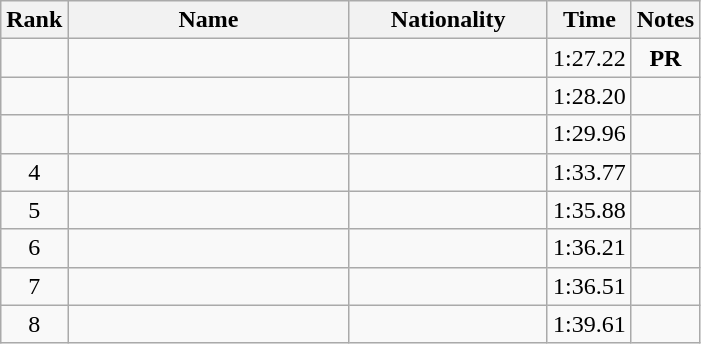<table class="wikitable sortable" style="text-align:center">
<tr>
<th>Rank</th>
<th style="width:180px">Name</th>
<th style="width:125px">Nationality</th>
<th>Time</th>
<th>Notes</th>
</tr>
<tr>
<td></td>
<td style="text-align:left;"></td>
<td style="text-align:left;"></td>
<td>1:27.22</td>
<td><strong>PR</strong></td>
</tr>
<tr>
<td></td>
<td style="text-align:left;"></td>
<td style="text-align:left;"></td>
<td>1:28.20</td>
<td></td>
</tr>
<tr>
<td></td>
<td style="text-align:left;"></td>
<td style="text-align:left;"></td>
<td>1:29.96</td>
<td></td>
</tr>
<tr>
<td>4</td>
<td style="text-align:left;"></td>
<td style="text-align:left;"></td>
<td>1:33.77</td>
<td></td>
</tr>
<tr>
<td>5</td>
<td style="text-align:left;"></td>
<td style="text-align:left;"></td>
<td>1:35.88</td>
<td></td>
</tr>
<tr>
<td>6</td>
<td style="text-align:left;"></td>
<td style="text-align:left;"></td>
<td>1:36.21</td>
<td></td>
</tr>
<tr>
<td>7</td>
<td style="text-align:left;"></td>
<td style="text-align:left;"></td>
<td>1:36.51</td>
<td></td>
</tr>
<tr>
<td>8</td>
<td style="text-align:left;"></td>
<td style="text-align:left;"></td>
<td>1:39.61</td>
<td></td>
</tr>
</table>
